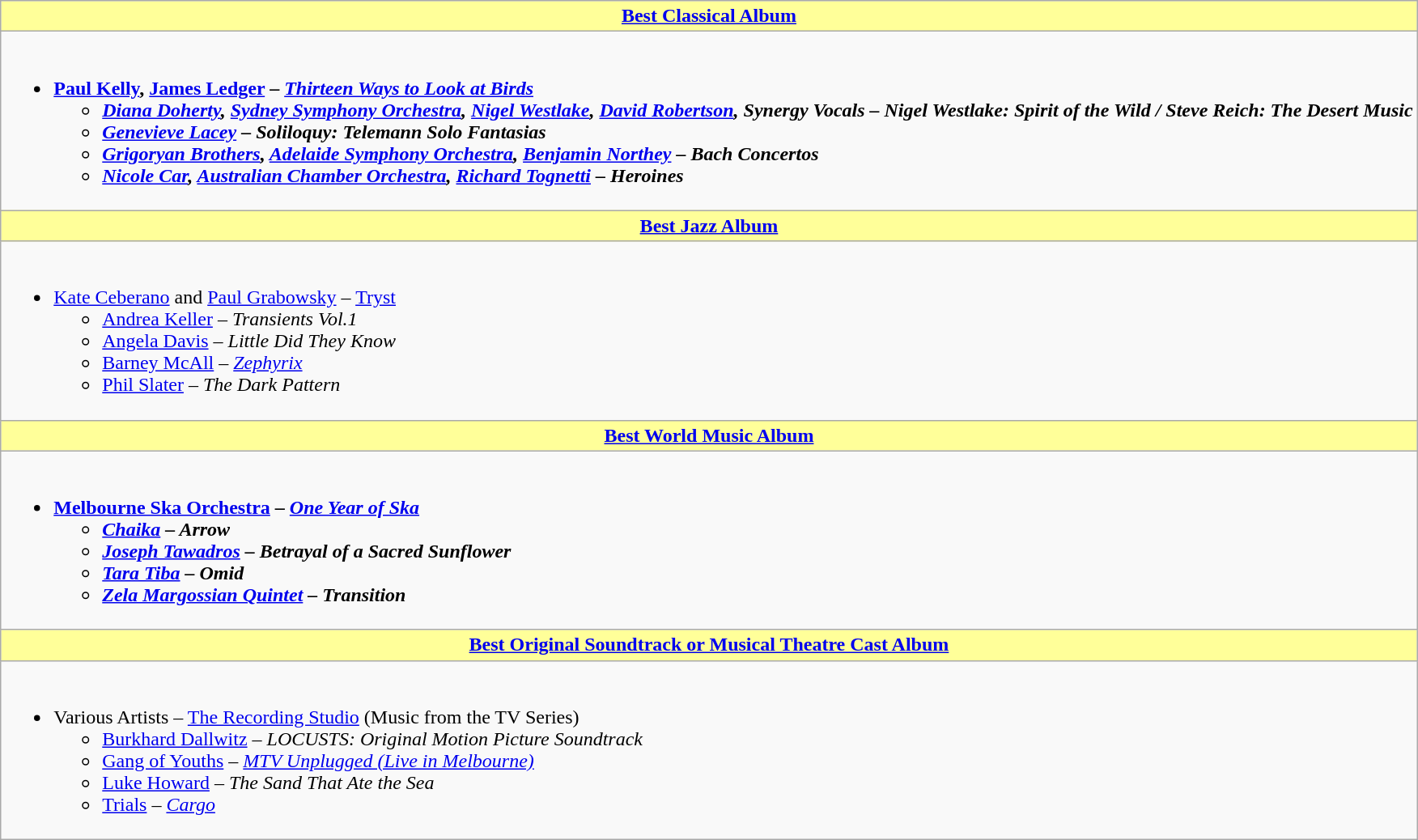<table class=wikitable style="width=150%">
<tr>
<th style="background:#ff9; width=;"50%"><a href='#'>Best Classical Album</a></th>
</tr>
<tr>
<td><br><ul><li><strong><a href='#'>Paul Kelly</a>, <a href='#'>James Ledger</a> – <em><a href='#'>Thirteen Ways to Look at Birds</a><strong><em><ul><li><a href='#'>Diana Doherty</a>, <a href='#'>Sydney Symphony Orchestra</a>, <a href='#'>Nigel Westlake</a>, <a href='#'>David Robertson</a>, Synergy Vocals – </em>Nigel Westlake: Spirit of the Wild / Steve Reich: The Desert Music<em></li><li><a href='#'>Genevieve Lacey</a> – </em>Soliloquy: Telemann Solo Fantasias<em></li><li><a href='#'>Grigoryan Brothers</a>, <a href='#'>Adelaide Symphony Orchestra</a>, <a href='#'>Benjamin Northey</a> – </em>Bach Concertos<em></li><li><a href='#'>Nicole Car</a>, <a href='#'>Australian Chamber Orchestra</a>, <a href='#'>Richard Tognetti</a> – </em>Heroines<em></li></ul></li></ul></td>
</tr>
<tr>
<th style="background:#ff9; width=;"50%"><a href='#'>Best Jazz Album</a></th>
</tr>
<tr>
<td><br><ul><li></strong><a href='#'>Kate Ceberano</a> and <a href='#'>Paul Grabowsky</a> – </em><a href='#'>Tryst</a></em></strong><ul><li><a href='#'>Andrea Keller</a> – <em>Transients Vol.1</em></li><li><a href='#'>Angela Davis</a> – <em>Little Did They Know</em></li><li><a href='#'>Barney McAll</a> – <em><a href='#'>Zephyrix</a></em></li><li><a href='#'>Phil Slater</a> – <em>The Dark Pattern</em></li></ul></li></ul></td>
</tr>
<tr>
<th style="background:#ff9; width=;"50%"><a href='#'>Best World Music Album</a></th>
</tr>
<tr>
<td><br><ul><li><strong><a href='#'>Melbourne Ska Orchestra</a> – <em><a href='#'>One Year of Ska</a><strong><em><ul><li><a href='#'>Chaika</a> – </em>Arrow<em></li><li><a href='#'>Joseph Tawadros</a> – </em>Betrayal of a Sacred Sunflower<em></li><li><a href='#'>Tara Tiba</a> – </em>Omid<em></li><li><a href='#'>Zela Margossian Quintet</a> – </em>Transition<em></li></ul></li></ul></td>
</tr>
<tr>
<th style="background:#ff9; width=;"50%"><a href='#'>Best Original Soundtrack or Musical Theatre Cast Album</a></th>
</tr>
<tr>
<td><br><ul><li></strong>Various Artists – </em><a href='#'>The Recording Studio</a> (Music from the TV Series)</em></strong><ul><li><a href='#'>Burkhard Dallwitz</a> – <em>LOCUSTS: Original Motion Picture Soundtrack</em></li><li><a href='#'>Gang of Youths</a> – <em><a href='#'>MTV Unplugged (Live in Melbourne)</a></em></li><li><a href='#'>Luke Howard</a> – <em>The Sand That Ate the Sea</em></li><li><a href='#'>Trials</a> – <em><a href='#'>Cargo</a></em></li></ul></li></ul></td>
</tr>
</table>
